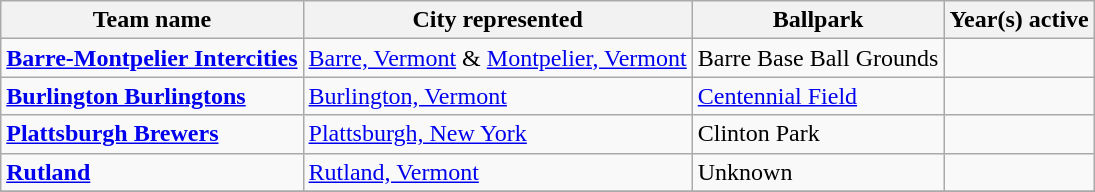<table class="wikitable">
<tr>
<th>Team name</th>
<th>City represented</th>
<th>Ballpark</th>
<th>Year(s) active</th>
</tr>
<tr>
<td><strong><a href='#'>Barre-Montpelier Intercities</a></strong></td>
<td><a href='#'>Barre, Vermont</a> & <a href='#'>Montpelier, Vermont</a></td>
<td>Barre Base Ball Grounds</td>
<td></td>
</tr>
<tr>
<td><strong><a href='#'>Burlington Burlingtons</a></strong></td>
<td><a href='#'>Burlington, Vermont</a></td>
<td><a href='#'>Centennial Field</a></td>
<td></td>
</tr>
<tr>
<td><strong><a href='#'>Plattsburgh Brewers</a></strong></td>
<td><a href='#'>Plattsburgh, New York</a></td>
<td>Clinton Park</td>
<td></td>
</tr>
<tr>
<td><strong><a href='#'>Rutland</a></strong></td>
<td><a href='#'>Rutland, Vermont</a></td>
<td>Unknown</td>
<td></td>
</tr>
<tr>
</tr>
</table>
